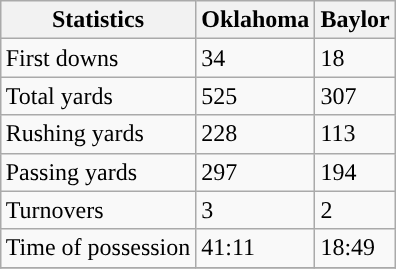<table class="wikitable" style="float: right;">
<tr>
<th>Statistics</th>
<th>Oklahoma</th>
<th>Baylor</th>
</tr>
<tr>
<td>First downs</td>
<td>34</td>
<td>18</td>
</tr>
<tr>
<td>Total yards</td>
<td>525</td>
<td>307</td>
</tr>
<tr>
<td>Rushing yards</td>
<td>228</td>
<td>113</td>
</tr>
<tr>
<td>Passing yards</td>
<td>297</td>
<td>194</td>
</tr>
<tr>
<td>Turnovers</td>
<td>3</td>
<td>2</td>
</tr>
<tr>
<td>Time of possession</td>
<td>41:11</td>
<td>18:49</td>
</tr>
<tr>
</tr>
</table>
